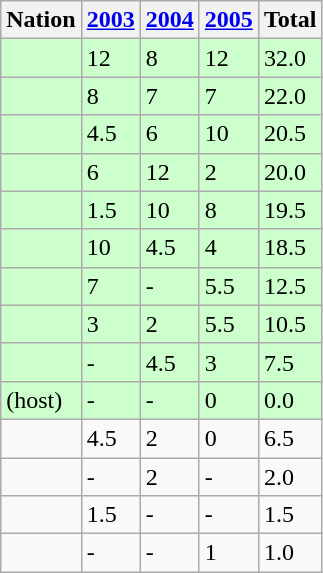<table class=wikitable>
<tr>
<th>Nation</th>
<th><a href='#'>2003</a></th>
<th><a href='#'>2004</a></th>
<th><a href='#'>2005</a></th>
<th>Total</th>
</tr>
<tr bgcolor="#ccffcc">
<td></td>
<td>12</td>
<td>8</td>
<td>12</td>
<td>32.0</td>
</tr>
<tr bgcolor="#ccffcc">
<td></td>
<td>8</td>
<td>7</td>
<td>7</td>
<td>22.0</td>
</tr>
<tr bgcolor="#ccffcc">
<td></td>
<td>4.5</td>
<td>6</td>
<td>10</td>
<td>20.5</td>
</tr>
<tr bgcolor="#ccffcc">
<td></td>
<td>6</td>
<td>12</td>
<td>2</td>
<td>20.0</td>
</tr>
<tr bgcolor="#ccffcc">
<td></td>
<td>1.5</td>
<td>10</td>
<td>8</td>
<td>19.5</td>
</tr>
<tr bgcolor="#ccffcc">
<td></td>
<td>10</td>
<td>4.5</td>
<td>4</td>
<td>18.5</td>
</tr>
<tr bgcolor="#ccffcc">
<td></td>
<td>7</td>
<td>-</td>
<td>5.5</td>
<td>12.5</td>
</tr>
<tr bgcolor="#ccffcc">
<td></td>
<td>3</td>
<td>2</td>
<td>5.5</td>
<td>10.5</td>
</tr>
<tr bgcolor="#ccffcc">
<td></td>
<td>-</td>
<td>4.5</td>
<td>3</td>
<td>7.5</td>
</tr>
<tr bgcolor="#ccffcc">
<td> (host)</td>
<td>-</td>
<td>-</td>
<td>0</td>
<td>0.0</td>
</tr>
<tr>
<td></td>
<td>4.5</td>
<td>2</td>
<td>0</td>
<td>6.5</td>
</tr>
<tr>
<td></td>
<td>-</td>
<td>2</td>
<td>-</td>
<td>2.0</td>
</tr>
<tr>
<td></td>
<td>1.5</td>
<td>-</td>
<td>-</td>
<td>1.5</td>
</tr>
<tr>
<td></td>
<td>-</td>
<td>-</td>
<td>1</td>
<td>1.0</td>
</tr>
</table>
